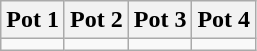<table class="wikitable">
<tr>
<th>Pot 1</th>
<th>Pot 2</th>
<th>Pot 3</th>
<th>Pot 4</th>
</tr>
<tr>
<td valign=top></td>
<td valign=top></td>
<td valign=top></td>
<td valign=top></td>
</tr>
</table>
